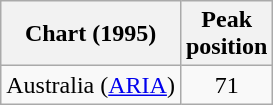<table class="wikitable">
<tr>
<th align="left">Chart (1995)</th>
<th align="left">Peak<br>position</th>
</tr>
<tr>
<td align="left">Australia (<a href='#'>ARIA</a>)</td>
<td align="center">71</td>
</tr>
</table>
